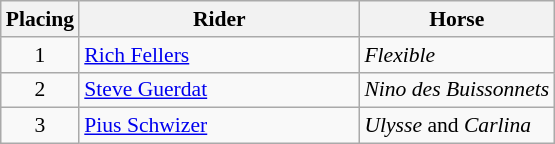<table class="wikitable" style="font-size: 90%">
<tr>
<th width=20>Placing </th>
<th width=180>Rider</th>
<th>Horse</th>
</tr>
<tr>
<td align=center>1</td>
<td> <a href='#'>Rich Fellers</a></td>
<td><em>Flexible</em></td>
</tr>
<tr>
<td align=center>2</td>
<td> <a href='#'>Steve Guerdat</a></td>
<td><em>Nino des Buissonnets</em></td>
</tr>
<tr>
<td align=center>3</td>
<td> <a href='#'>Pius Schwizer</a></td>
<td><em>Ulysse</em> and <em>Carlina</em></td>
</tr>
</table>
